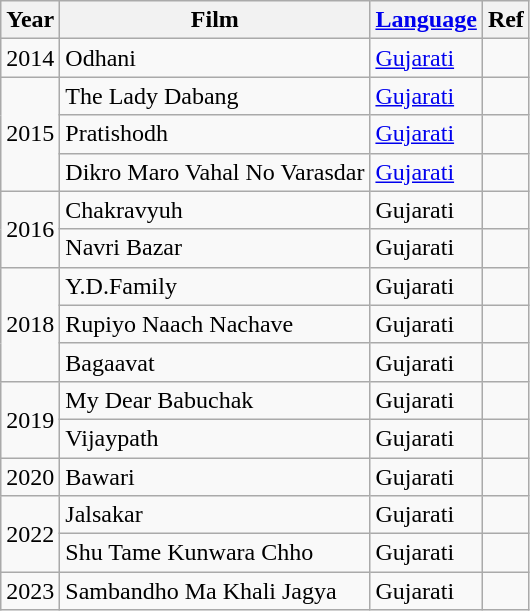<table class = "wikitable">
<tr>
<th>Year</th>
<th>Film</th>
<th><a href='#'>Language</a></th>
<th>Ref</th>
</tr>
<tr>
<td rowspan="1">2014</td>
<td>Odhani</td>
<td><a href='#'>Gujarati</a></td>
<td></td>
</tr>
<tr>
<td rowspan="3">2015</td>
<td>The Lady Dabang</td>
<td><a href='#'>Gujarati</a></td>
<td></td>
</tr>
<tr>
<td>Pratishodh</td>
<td><a href='#'>Gujarati</a></td>
<td></td>
</tr>
<tr>
<td>Dikro Maro Vahal No Varasdar</td>
<td><a href='#'>Gujarati</a></td>
<td></td>
</tr>
<tr>
<td rowspan="2">2016</td>
<td>Chakravyuh</td>
<td>Gujarati</td>
<td></td>
</tr>
<tr>
<td>Navri Bazar</td>
<td>Gujarati</td>
<td></td>
</tr>
<tr>
<td rowspan="3">2018</td>
<td>Y.D.Family</td>
<td>Gujarati</td>
<td></td>
</tr>
<tr>
<td>Rupiyo Naach Nachave</td>
<td>Gujarati</td>
<td></td>
</tr>
<tr>
<td>Bagaavat</td>
<td>Gujarati</td>
<td></td>
</tr>
<tr>
<td rowspan="2">2019</td>
<td>My Dear Babuchak</td>
<td>Gujarati</td>
<td></td>
</tr>
<tr>
<td>Vijaypath</td>
<td>Gujarati</td>
<td></td>
</tr>
<tr>
<td rowspan="1">2020</td>
<td>Bawari</td>
<td>Gujarati</td>
<td></td>
</tr>
<tr>
<td rowspan="2">2022</td>
<td>Jalsakar</td>
<td>Gujarati</td>
<td></td>
</tr>
<tr>
<td>Shu Tame Kunwara Chho</td>
<td>Gujarati</td>
<td></td>
</tr>
<tr>
<td>2023</td>
<td>Sambandho Ma Khali Jagya</td>
<td>Gujarati</td>
<td></td>
</tr>
</table>
